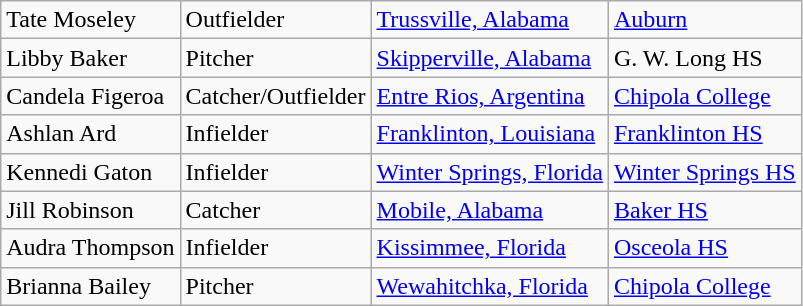<table class="wikitable">
<tr>
<td>Tate Moseley</td>
<td>Outfielder</td>
<td><a href='#'>Trussville, Alabama</a></td>
<td><a href='#'>Auburn</a></td>
</tr>
<tr>
<td>Libby Baker</td>
<td>Pitcher</td>
<td><a href='#'>Skipperville, Alabama</a></td>
<td>G. W. Long HS</td>
</tr>
<tr>
<td>Candela Figeroa</td>
<td>Catcher/Outfielder</td>
<td><a href='#'>Entre Rios, Argentina</a></td>
<td><a href='#'>Chipola College</a></td>
</tr>
<tr>
<td>Ashlan Ard</td>
<td>Infielder</td>
<td><a href='#'>Franklinton, Louisiana</a></td>
<td><a href='#'>Franklinton HS</a></td>
</tr>
<tr>
<td>Kennedi Gaton</td>
<td>Infielder</td>
<td><a href='#'>Winter Springs, Florida</a></td>
<td><a href='#'>Winter Springs HS</a></td>
</tr>
<tr>
<td>Jill Robinson</td>
<td>Catcher</td>
<td><a href='#'>Mobile, Alabama</a></td>
<td><a href='#'>Baker HS</a></td>
</tr>
<tr>
<td>Audra Thompson</td>
<td>Infielder</td>
<td><a href='#'>Kissimmee, Florida</a></td>
<td><a href='#'>Osceola HS</a></td>
</tr>
<tr>
<td>Brianna Bailey</td>
<td>Pitcher</td>
<td><a href='#'>Wewahitchka, Florida</a></td>
<td><a href='#'>Chipola College</a></td>
</tr>
</table>
